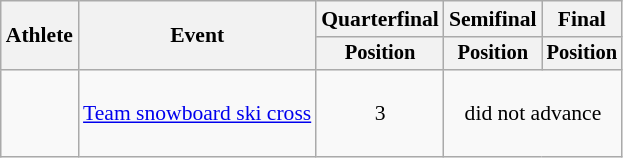<table class="wikitable" style="font-size:90%">
<tr>
<th rowspan="2">Athlete</th>
<th rowspan="2">Event</th>
<th>Quarterfinal</th>
<th>Semifinal</th>
<th>Final</th>
</tr>
<tr style="font-size:95%">
<th>Position</th>
<th>Position</th>
<th>Position</th>
</tr>
<tr align=center>
<td align=left><br><br><br></td>
<td align=left><a href='#'>Team snowboard ski cross</a></td>
<td>3</td>
<td colspan=2>did not advance</td>
</tr>
</table>
